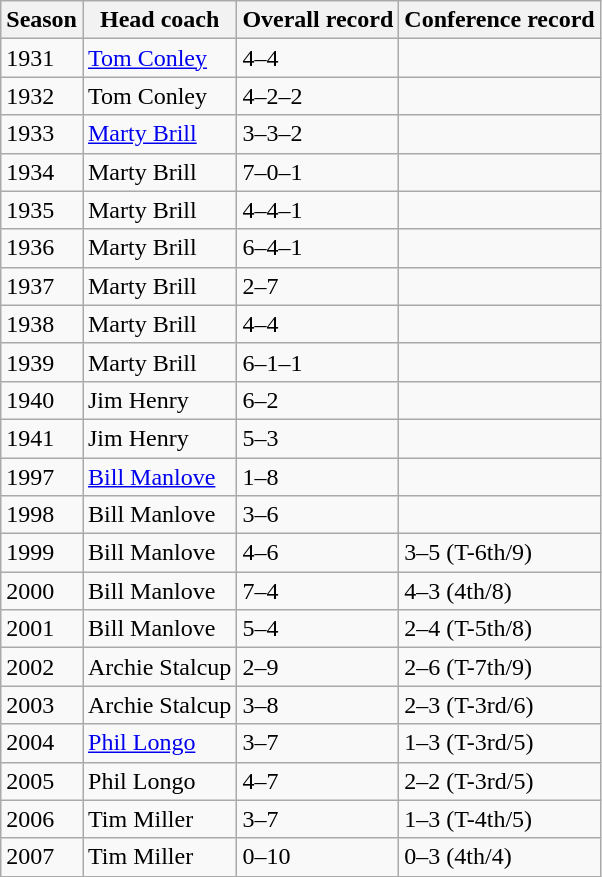<table class="wikitable">
<tr>
<th>Season</th>
<th>Head coach</th>
<th>Overall record</th>
<th>Conference record</th>
</tr>
<tr>
<td>1931</td>
<td><a href='#'>Tom Conley</a></td>
<td>4–4</td>
<td></td>
</tr>
<tr>
<td>1932</td>
<td>Tom Conley</td>
<td>4–2–2</td>
<td></td>
</tr>
<tr>
<td>1933</td>
<td><a href='#'>Marty Brill</a></td>
<td>3–3–2</td>
<td></td>
</tr>
<tr>
<td>1934</td>
<td>Marty Brill</td>
<td>7–0–1</td>
<td></td>
</tr>
<tr>
<td>1935</td>
<td>Marty Brill</td>
<td>4–4–1</td>
<td></td>
</tr>
<tr>
<td>1936</td>
<td>Marty Brill</td>
<td>6–4–1</td>
<td></td>
</tr>
<tr>
<td>1937</td>
<td>Marty Brill</td>
<td>2–7</td>
<td></td>
</tr>
<tr>
<td>1938</td>
<td>Marty Brill</td>
<td>4–4</td>
<td></td>
</tr>
<tr>
<td>1939</td>
<td>Marty Brill</td>
<td>6–1–1</td>
<td></td>
</tr>
<tr>
<td>1940</td>
<td>Jim Henry</td>
<td>6–2</td>
<td></td>
</tr>
<tr>
<td>1941</td>
<td>Jim Henry</td>
<td>5–3</td>
<td></td>
</tr>
<tr>
<td>1997</td>
<td><a href='#'>Bill Manlove</a></td>
<td>1–8</td>
<td></td>
</tr>
<tr>
<td>1998</td>
<td>Bill Manlove</td>
<td>3–6</td>
<td></td>
</tr>
<tr>
<td>1999</td>
<td>Bill Manlove</td>
<td>4–6</td>
<td>3–5 (T-6th/9)</td>
</tr>
<tr>
<td>2000</td>
<td>Bill Manlove</td>
<td>7–4</td>
<td>4–3 (4th/8)</td>
</tr>
<tr>
<td>2001</td>
<td>Bill Manlove</td>
<td>5–4</td>
<td>2–4 (T-5th/8)</td>
</tr>
<tr>
<td>2002</td>
<td>Archie Stalcup</td>
<td>2–9</td>
<td>2–6 (T-7th/9)</td>
</tr>
<tr>
<td>2003</td>
<td>Archie Stalcup</td>
<td>3–8</td>
<td>2–3 (T-3rd/6)</td>
</tr>
<tr>
<td>2004</td>
<td><a href='#'>Phil Longo</a></td>
<td>3–7</td>
<td>1–3 (T-3rd/5)</td>
</tr>
<tr>
<td>2005</td>
<td>Phil Longo</td>
<td>4–7</td>
<td>2–2 (T-3rd/5)</td>
</tr>
<tr>
<td>2006</td>
<td>Tim Miller</td>
<td>3–7</td>
<td>1–3 (T-4th/5)</td>
</tr>
<tr>
<td>2007</td>
<td>Tim Miller</td>
<td>0–10</td>
<td>0–3 (4th/4)</td>
</tr>
</table>
